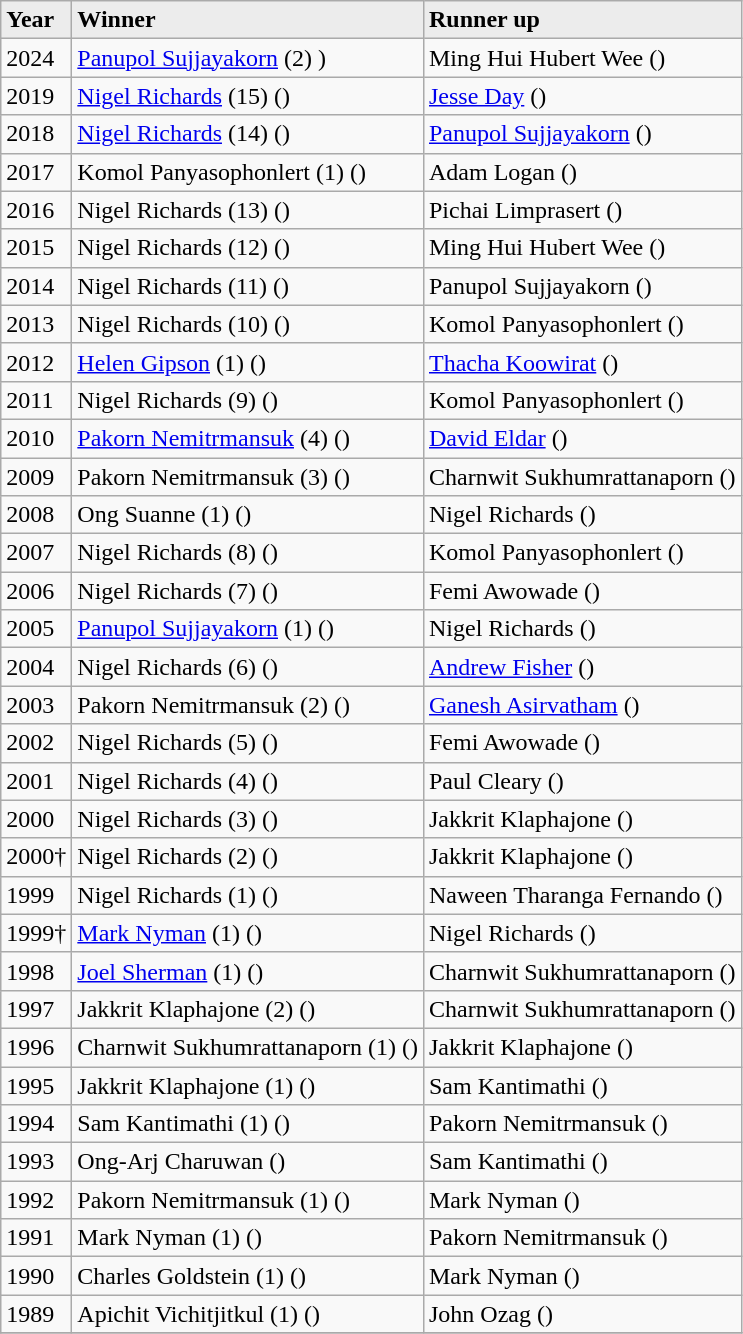<table class="wikitable">
<tr bgcolor="#ececec">
<td><strong>Year</strong></td>
<td><strong>Winner</strong></td>
<td><strong>Runner up</strong></td>
</tr>
<tr>
<td>2024</td>
<td><a href='#'>Panupol Sujjayakorn</a> (2) )</td>
<td>Ming Hui Hubert Wee ()</td>
</tr>
<tr>
<td>2019</td>
<td><a href='#'>Nigel Richards</a> (15) ()</td>
<td><a href='#'>Jesse Day</a> ()</td>
</tr>
<tr>
<td>2018</td>
<td><a href='#'>Nigel Richards</a> (14) ()</td>
<td><a href='#'>Panupol Sujjayakorn</a> ()</td>
</tr>
<tr>
<td>2017</td>
<td>Komol Panyasophonlert (1) ()</td>
<td>Adam Logan ()</td>
</tr>
<tr>
<td>2016</td>
<td>Nigel Richards (13) ()</td>
<td>Pichai Limprasert ()</td>
</tr>
<tr>
<td>2015</td>
<td>Nigel Richards (12) ()</td>
<td>Ming Hui Hubert Wee ()</td>
</tr>
<tr>
<td>2014</td>
<td>Nigel Richards (11) ()</td>
<td>Panupol Sujjayakorn ()</td>
</tr>
<tr>
<td>2013</td>
<td Nigel Richards (Scrabble)>Nigel Richards (10) ()</td>
<td>Komol Panyasophonlert ()</td>
</tr>
<tr>
<td>2012</td>
<td><a href='#'>Helen Gipson</a> (1) ()</td>
<td><a href='#'>Thacha Koowirat</a> ()</td>
</tr>
<tr>
<td>2011</td>
<td Nigel Richards (Scrabble)>Nigel Richards (9) ()</td>
<td>Komol Panyasophonlert ()</td>
</tr>
<tr>
<td>2010</td>
<td><a href='#'>Pakorn Nemitrmansuk</a> (4) ()</td>
<td><a href='#'>David Eldar</a> ()</td>
</tr>
<tr>
<td>2009</td>
<td>Pakorn Nemitrmansuk (3) ()</td>
<td>Charnwit Sukhumrattanaporn ()</td>
</tr>
<tr>
<td>2008</td>
<td>Ong Suanne (1) ()</td>
<td>Nigel Richards ()</td>
</tr>
<tr>
<td>2007</td>
<td>Nigel Richards (8) ()</td>
<td>Komol Panyasophonlert ()</td>
</tr>
<tr>
<td>2006</td>
<td>Nigel Richards (7) ()</td>
<td>Femi Awowade ()</td>
</tr>
<tr>
<td>2005</td>
<td><a href='#'>Panupol Sujjayakorn</a> (1) ()</td>
<td>Nigel Richards ()</td>
</tr>
<tr>
<td>2004</td>
<td>Nigel Richards (6) ()</td>
<td><a href='#'>Andrew Fisher</a> ()</td>
</tr>
<tr>
<td>2003</td>
<td>Pakorn Nemitrmansuk (2) ()</td>
<td><a href='#'>Ganesh Asirvatham</a> ()</td>
</tr>
<tr>
<td>2002</td>
<td>Nigel Richards (5) ()</td>
<td>Femi Awowade ()</td>
</tr>
<tr>
<td>2001</td>
<td>Nigel Richards (4) ()</td>
<td>Paul Cleary ()</td>
</tr>
<tr>
<td>2000</td>
<td>Nigel Richards (3) ()</td>
<td>Jakkrit Klaphajone ()</td>
</tr>
<tr>
<td>2000†</td>
<td>Nigel Richards (2) ()</td>
<td>Jakkrit Klaphajone ()</td>
</tr>
<tr>
<td>1999</td>
<td>Nigel Richards (1) ()</td>
<td>Naween Tharanga Fernando ()</td>
</tr>
<tr>
<td>1999†</td>
<td><a href='#'>Mark Nyman</a> (1) ()</td>
<td>Nigel Richards ()</td>
</tr>
<tr>
<td>1998</td>
<td><a href='#'>Joel Sherman</a> (1) ()</td>
<td>Charnwit Sukhumrattanaporn ()</td>
</tr>
<tr>
<td>1997</td>
<td>Jakkrit Klaphajone (2) ()</td>
<td>Charnwit Sukhumrattanaporn ()</td>
</tr>
<tr>
<td>1996</td>
<td>Charnwit Sukhumrattanaporn (1) ()</td>
<td>Jakkrit Klaphajone ()</td>
</tr>
<tr>
<td>1995</td>
<td>Jakkrit Klaphajone (1) ()</td>
<td>Sam Kantimathi ()</td>
</tr>
<tr>
<td>1994</td>
<td>Sam Kantimathi (1) ()</td>
<td>Pakorn Nemitrmansuk ()</td>
</tr>
<tr>
<td>1993</td>
<td>Ong-Arj Charuwan ()</td>
<td>Sam Kantimathi ()</td>
</tr>
<tr>
<td>1992</td>
<td>Pakorn Nemitrmansuk (1) ()</td>
<td>Mark Nyman ()</td>
</tr>
<tr>
<td>1991</td>
<td>Mark Nyman (1) ()</td>
<td>Pakorn Nemitrmansuk ()</td>
</tr>
<tr>
<td>1990</td>
<td>Charles Goldstein (1) ()</td>
<td>Mark Nyman ()</td>
</tr>
<tr>
<td>1989</td>
<td>Apichit Vichitjitkul (1) ()</td>
<td>John Ozag ()</td>
</tr>
<tr>
</tr>
</table>
